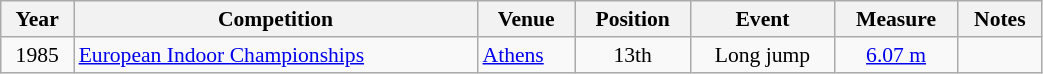<table class="wikitable" width=55% style="font-size:90%; text-align:center;">
<tr>
<th>Year</th>
<th>Competition</th>
<th>Venue</th>
<th>Position</th>
<th>Event</th>
<th>Measure</th>
<th>Notes</th>
</tr>
<tr>
<td>1985</td>
<td align=left><a href='#'>European Indoor Championships</a></td>
<td align=left> <a href='#'>Athens</a></td>
<td>13th</td>
<td>Long jump</td>
<td><a href='#'>6.07 m</a></td>
<td></td>
</tr>
</table>
